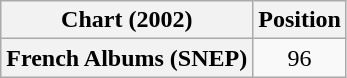<table class="wikitable plainrowheaders" style="text-align:center;">
<tr>
<th>Chart (2002)</th>
<th>Position</th>
</tr>
<tr>
<th scope="row">French Albums (SNEP)</th>
<td>96</td>
</tr>
</table>
